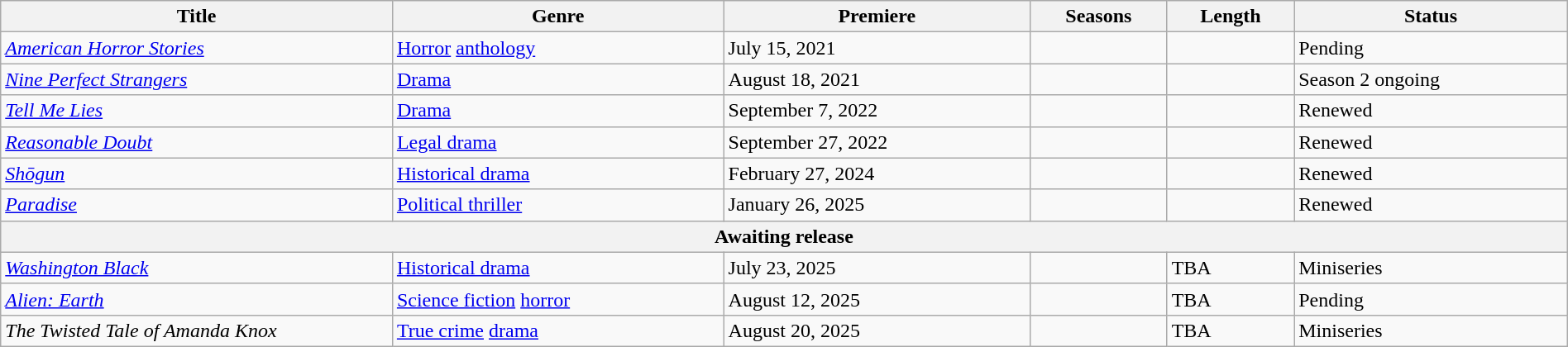<table class="wikitable sortable" style="width:100%;">
<tr>
<th scope="col" style="width:25%;">Title</th>
<th>Genre</th>
<th>Premiere</th>
<th>Seasons</th>
<th>Length</th>
<th>Status</th>
</tr>
<tr>
<td><em><a href='#'>American Horror Stories</a></em></td>
<td><a href='#'>Horror</a> <a href='#'>anthology</a></td>
<td>July 15, 2021</td>
<td></td>
<td></td>
<td>Pending</td>
</tr>
<tr>
<td><em><a href='#'>Nine Perfect Strangers</a></em></td>
<td><a href='#'>Drama</a></td>
<td>August 18, 2021</td>
<td></td>
<td></td>
<td>Season 2 ongoing</td>
</tr>
<tr>
<td><em><a href='#'>Tell Me Lies</a></em></td>
<td><a href='#'>Drama</a></td>
<td>September 7, 2022</td>
<td></td>
<td></td>
<td>Renewed</td>
</tr>
<tr>
<td><em><a href='#'>Reasonable Doubt</a></em></td>
<td><a href='#'>Legal drama</a></td>
<td>September 27, 2022</td>
<td></td>
<td></td>
<td>Renewed</td>
</tr>
<tr>
<td><em><a href='#'>Shōgun</a></em></td>
<td><a href='#'>Historical drama</a></td>
<td>February 27, 2024</td>
<td></td>
<td></td>
<td>Renewed</td>
</tr>
<tr>
<td><em><a href='#'>Paradise</a></em></td>
<td><a href='#'>Political thriller</a></td>
<td>January 26, 2025</td>
<td></td>
<td></td>
<td>Renewed</td>
</tr>
<tr>
<th colspan="6" data-sort-value="zzz">Awaiting release</th>
</tr>
<tr>
<td><em><a href='#'>Washington Black</a></em></td>
<td><a href='#'>Historical drama</a></td>
<td>July 23, 2025</td>
<td></td>
<td>TBA</td>
<td>Miniseries</td>
</tr>
<tr>
<td><em><a href='#'>Alien: Earth</a></em></td>
<td><a href='#'>Science fiction</a> <a href='#'>horror</a></td>
<td>August 12, 2025</td>
<td></td>
<td>TBA</td>
<td>Pending</td>
</tr>
<tr>
<td><em>The Twisted Tale of Amanda Knox</em></td>
<td><a href='#'>True crime</a> <a href='#'>drama</a></td>
<td>August 20, 2025</td>
<td></td>
<td>TBA</td>
<td>Miniseries</td>
</tr>
</table>
